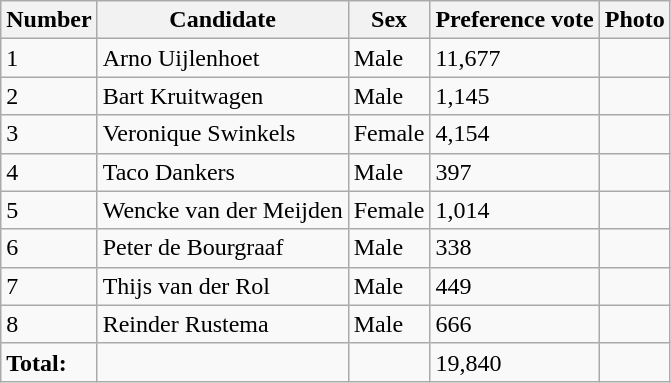<table class="wikitable vatop">
<tr>
<th>Number</th>
<th>Candidate</th>
<th>Sex</th>
<th>Preference vote</th>
<th>Photo</th>
</tr>
<tr>
<td>1</td>
<td>Arno Uijlenhoet</td>
<td>Male</td>
<td>11,677</td>
<td></td>
</tr>
<tr>
<td>2</td>
<td>Bart Kruitwagen</td>
<td>Male</td>
<td>1,145</td>
<td></td>
</tr>
<tr>
<td>3</td>
<td>Veronique Swinkels</td>
<td>Female</td>
<td>4,154</td>
<td></td>
</tr>
<tr>
<td>4</td>
<td>Taco Dankers</td>
<td>Male</td>
<td>397</td>
<td></td>
</tr>
<tr>
<td>5</td>
<td>Wencke van der Meijden</td>
<td>Female</td>
<td>1,014</td>
<td></td>
</tr>
<tr>
<td>6</td>
<td>Peter de Bourgraaf</td>
<td>Male</td>
<td>338</td>
<td></td>
</tr>
<tr>
<td>7</td>
<td>Thijs van der Rol</td>
<td>Male</td>
<td>449</td>
<td></td>
</tr>
<tr>
<td>8</td>
<td>Reinder Rustema</td>
<td>Male</td>
<td>666</td>
<td></td>
</tr>
<tr>
<td><strong>Total:</strong></td>
<td></td>
<td></td>
<td>19,840</td>
<td></td>
</tr>
</table>
